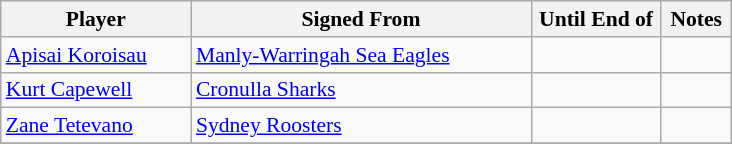<table class="wikitable" style="font-size:90%">
<tr style="background:#efefef;">
<th style="width:120px;">Player</th>
<th style="width:220px;">Signed From</th>
<th style="width:80px;">Until End of</th>
<th style="width:40px;">Notes</th>
</tr>
<tr>
<td><a href='#'>Apisai Koroisau</a></td>
<td> <a href='#'>Manly-Warringah Sea Eagles</a></td>
<td></td>
<td></td>
</tr>
<tr>
<td><a href='#'>Kurt Capewell</a></td>
<td> <a href='#'>Cronulla Sharks</a></td>
<td></td>
<td></td>
</tr>
<tr>
<td><a href='#'>Zane Tetevano</a></td>
<td> <a href='#'>Sydney Roosters</a></td>
<td></td>
<td></td>
</tr>
<tr>
</tr>
</table>
